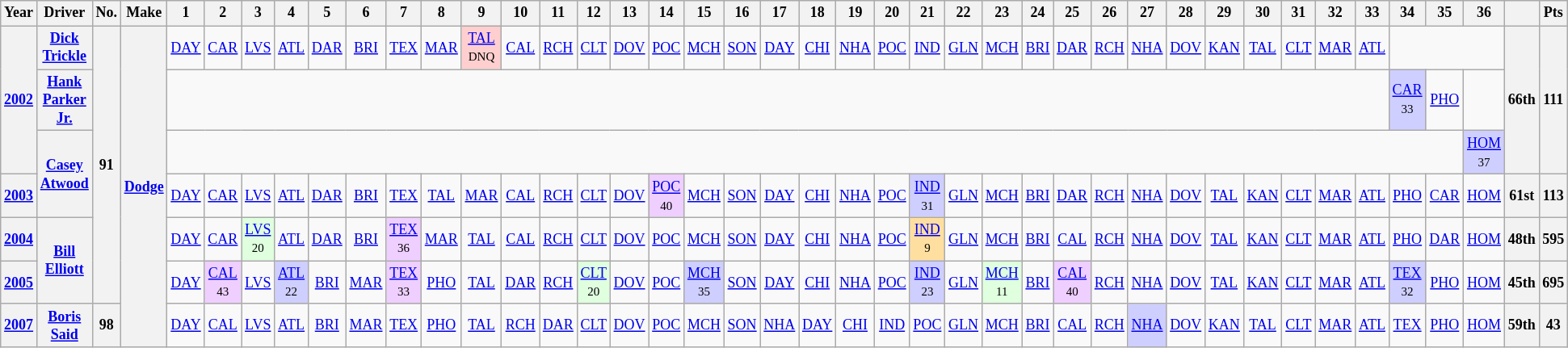<table class="wikitable" style="text-align:center; font-size:75%">
<tr>
<th>Year</th>
<th>Driver</th>
<th>No.</th>
<th>Make</th>
<th>1</th>
<th>2</th>
<th>3</th>
<th>4</th>
<th>5</th>
<th>6</th>
<th>7</th>
<th>8</th>
<th>9</th>
<th>10</th>
<th>11</th>
<th>12</th>
<th>13</th>
<th>14</th>
<th>15</th>
<th>16</th>
<th>17</th>
<th>18</th>
<th>19</th>
<th>20</th>
<th>21</th>
<th>22</th>
<th>23</th>
<th>24</th>
<th>25</th>
<th>26</th>
<th>27</th>
<th>28</th>
<th>29</th>
<th>30</th>
<th>31</th>
<th>32</th>
<th>33</th>
<th>34</th>
<th>35</th>
<th>36</th>
<th></th>
<th>Pts</th>
</tr>
<tr>
<th rowspan=3><a href='#'>2002</a></th>
<th><a href='#'>Dick Trickle</a></th>
<th rowspan=6>91</th>
<th rowspan="14"><a href='#'>Dodge</a></th>
<td><a href='#'>DAY</a></td>
<td><a href='#'>CAR</a></td>
<td><a href='#'>LVS</a></td>
<td><a href='#'>ATL</a></td>
<td><a href='#'>DAR</a></td>
<td><a href='#'>BRI</a></td>
<td><a href='#'>TEX</a></td>
<td><a href='#'>MAR</a></td>
<td style="background:#FFCFCF;"><a href='#'>TAL</a><br><small>DNQ</small></td>
<td><a href='#'>CAL</a></td>
<td><a href='#'>RCH</a></td>
<td><a href='#'>CLT</a></td>
<td><a href='#'>DOV</a></td>
<td><a href='#'>POC</a></td>
<td><a href='#'>MCH</a></td>
<td><a href='#'>SON</a></td>
<td><a href='#'>DAY</a></td>
<td><a href='#'>CHI</a></td>
<td><a href='#'>NHA</a></td>
<td><a href='#'>POC</a></td>
<td><a href='#'>IND</a></td>
<td><a href='#'>GLN</a></td>
<td><a href='#'>MCH</a></td>
<td><a href='#'>BRI</a></td>
<td><a href='#'>DAR</a></td>
<td><a href='#'>RCH</a></td>
<td><a href='#'>NHA</a></td>
<td><a href='#'>DOV</a></td>
<td><a href='#'>KAN</a></td>
<td><a href='#'>TAL</a></td>
<td><a href='#'>CLT</a></td>
<td><a href='#'>MAR</a></td>
<td><a href='#'>ATL</a></td>
<td colspan=3></td>
<th rowspan=3>66th</th>
<th rowspan=3>111</th>
</tr>
<tr>
<th><a href='#'>Hank Parker Jr.</a></th>
<td colspan=33></td>
<td style="background:#CFCFFF;"><a href='#'>CAR</a><br><small>33</small></td>
<td><a href='#'>PHO</a></td>
<td></td>
</tr>
<tr>
<th rowspan=2><a href='#'>Casey Atwood</a></th>
<td colspan=35></td>
<td style="background:#CFCFFF;"><a href='#'>HOM</a><br><small>37</small></td>
</tr>
<tr>
<th><a href='#'>2003</a></th>
<td><a href='#'>DAY</a></td>
<td><a href='#'>CAR</a></td>
<td><a href='#'>LVS</a></td>
<td><a href='#'>ATL</a></td>
<td><a href='#'>DAR</a></td>
<td><a href='#'>BRI</a></td>
<td><a href='#'>TEX</a></td>
<td><a href='#'>TAL</a></td>
<td><a href='#'>MAR</a></td>
<td><a href='#'>CAL</a></td>
<td><a href='#'>RCH</a></td>
<td><a href='#'>CLT</a></td>
<td><a href='#'>DOV</a></td>
<td style="background:#EFCFFF;"><a href='#'>POC</a><br><small>40</small></td>
<td><a href='#'>MCH</a></td>
<td><a href='#'>SON</a></td>
<td><a href='#'>DAY</a></td>
<td><a href='#'>CHI</a></td>
<td><a href='#'>NHA</a></td>
<td><a href='#'>POC</a></td>
<td style="background:#CFCFFF;"><a href='#'>IND</a><br><small>31</small></td>
<td><a href='#'>GLN</a></td>
<td><a href='#'>MCH</a></td>
<td><a href='#'>BRI</a></td>
<td><a href='#'>DAR</a></td>
<td><a href='#'>RCH</a></td>
<td><a href='#'>NHA</a></td>
<td><a href='#'>DOV</a></td>
<td><a href='#'>TAL</a></td>
<td><a href='#'>KAN</a></td>
<td><a href='#'>CLT</a></td>
<td><a href='#'>MAR</a></td>
<td><a href='#'>ATL</a></td>
<td><a href='#'>PHO</a></td>
<td><a href='#'>CAR</a></td>
<td><a href='#'>HOM</a></td>
<th>61st</th>
<th>113</th>
</tr>
<tr>
<th><a href='#'>2004</a></th>
<th rowspan=2><a href='#'>Bill Elliott</a></th>
<td><a href='#'>DAY</a></td>
<td><a href='#'>CAR</a></td>
<td style="background:#DFFFDF;"><a href='#'>LVS</a><br><small>20</small></td>
<td><a href='#'>ATL</a></td>
<td><a href='#'>DAR</a></td>
<td><a href='#'>BRI</a></td>
<td style="background:#EFCFFF;"><a href='#'>TEX</a><br><small>36</small></td>
<td><a href='#'>MAR</a></td>
<td><a href='#'>TAL</a></td>
<td><a href='#'>CAL</a></td>
<td><a href='#'>RCH</a></td>
<td><a href='#'>CLT</a></td>
<td><a href='#'>DOV</a></td>
<td><a href='#'>POC</a></td>
<td><a href='#'>MCH</a></td>
<td><a href='#'>SON</a></td>
<td><a href='#'>DAY</a></td>
<td><a href='#'>CHI</a></td>
<td><a href='#'>NHA</a></td>
<td><a href='#'>POC</a></td>
<td style="background:#FFDF9F;"><a href='#'>IND</a><br><small>9</small></td>
<td><a href='#'>GLN</a></td>
<td><a href='#'>MCH</a></td>
<td><a href='#'>BRI</a></td>
<td><a href='#'>CAL</a></td>
<td><a href='#'>RCH</a></td>
<td><a href='#'>NHA</a></td>
<td><a href='#'>DOV</a></td>
<td><a href='#'>TAL</a></td>
<td><a href='#'>KAN</a></td>
<td><a href='#'>CLT</a></td>
<td><a href='#'>MAR</a></td>
<td><a href='#'>ATL</a></td>
<td><a href='#'>PHO</a></td>
<td><a href='#'>DAR</a></td>
<td><a href='#'>HOM</a></td>
<th>48th</th>
<th>595</th>
</tr>
<tr>
<th><a href='#'>2005</a></th>
<td><a href='#'>DAY</a></td>
<td style="background:#EFCFFF;"><a href='#'>CAL</a><br><small>43</small></td>
<td><a href='#'>LVS</a></td>
<td style="background:#CFCFFF;"><a href='#'>ATL</a><br><small>22</small></td>
<td><a href='#'>BRI</a></td>
<td><a href='#'>MAR</a></td>
<td style="background:#EFCFFF;"><a href='#'>TEX</a><br><small>33</small></td>
<td><a href='#'>PHO</a></td>
<td><a href='#'>TAL</a></td>
<td><a href='#'>DAR</a></td>
<td><a href='#'>RCH</a></td>
<td style="background:#DFFFDF;"><a href='#'>CLT</a><br><small>20</small></td>
<td><a href='#'>DOV</a></td>
<td><a href='#'>POC</a></td>
<td style="background:#CFCFFF;"><a href='#'>MCH</a><br><small>35</small></td>
<td><a href='#'>SON</a></td>
<td><a href='#'>DAY</a></td>
<td><a href='#'>CHI</a></td>
<td><a href='#'>NHA</a></td>
<td><a href='#'>POC</a></td>
<td style="background:#CFCFFF;"><a href='#'>IND</a><br><small>23</small></td>
<td><a href='#'>GLN</a></td>
<td style="background:#DFFFDF;"><a href='#'>MCH</a><br><small>11</small></td>
<td><a href='#'>BRI</a></td>
<td style="background:#EFCFFF;"><a href='#'>CAL</a><br><small>40</small></td>
<td><a href='#'>RCH</a></td>
<td><a href='#'>NHA</a></td>
<td><a href='#'>DOV</a></td>
<td><a href='#'>TAL</a></td>
<td><a href='#'>KAN</a></td>
<td><a href='#'>CLT</a></td>
<td><a href='#'>MAR</a></td>
<td><a href='#'>ATL</a></td>
<td style="background:#CFCFFF;"><a href='#'>TEX</a><br><small>32</small></td>
<td><a href='#'>PHO</a></td>
<td><a href='#'>HOM</a></td>
<th>45th</th>
<th>695</th>
</tr>
<tr>
<th><a href='#'>2007</a></th>
<th><a href='#'>Boris Said</a></th>
<th>98</th>
<td><a href='#'>DAY</a></td>
<td><a href='#'>CAL</a></td>
<td><a href='#'>LVS</a></td>
<td><a href='#'>ATL</a></td>
<td><a href='#'>BRI</a></td>
<td><a href='#'>MAR</a></td>
<td><a href='#'>TEX</a></td>
<td><a href='#'>PHO</a></td>
<td><a href='#'>TAL</a></td>
<td><a href='#'>RCH</a></td>
<td><a href='#'>DAR</a></td>
<td><a href='#'>CLT</a></td>
<td><a href='#'>DOV</a></td>
<td><a href='#'>POC</a></td>
<td><a href='#'>MCH</a></td>
<td><a href='#'>SON</a></td>
<td><a href='#'>NHA</a></td>
<td><a href='#'>DAY</a></td>
<td><a href='#'>CHI</a></td>
<td><a href='#'>IND</a></td>
<td><a href='#'>POC</a></td>
<td><a href='#'>GLN</a></td>
<td><a href='#'>MCH</a></td>
<td><a href='#'>BRI</a></td>
<td><a href='#'>CAL</a></td>
<td><a href='#'>RCH</a></td>
<td style="background:#CFCFFF;"><a href='#'>NHA</a><br></td>
<td><a href='#'>DOV</a></td>
<td><a href='#'>KAN</a></td>
<td><a href='#'>TAL</a></td>
<td><a href='#'>CLT</a></td>
<td><a href='#'>MAR</a></td>
<td><a href='#'>ATL</a></td>
<td><a href='#'>TEX</a></td>
<td><a href='#'>PHO</a></td>
<td><a href='#'>HOM</a></td>
<th>59th</th>
<th>43</th>
</tr>
</table>
